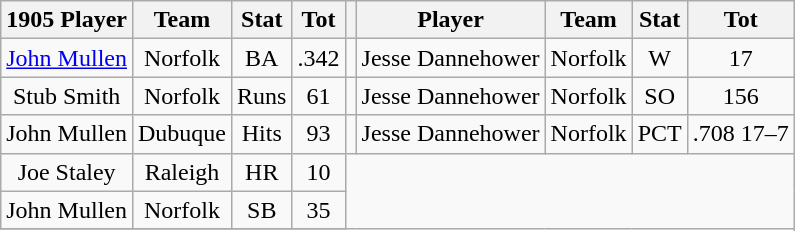<table class="wikitable">
<tr>
<th>1905 Player</th>
<th>Team</th>
<th>Stat</th>
<th>Tot</th>
<th></th>
<th>Player</th>
<th>Team</th>
<th>Stat</th>
<th>Tot</th>
</tr>
<tr align=center>
<td><a href='#'>John Mullen</a></td>
<td>Norfolk</td>
<td>BA</td>
<td>.342</td>
<td></td>
<td>Jesse Dannehower</td>
<td>Norfolk</td>
<td>W</td>
<td>17</td>
</tr>
<tr align=center>
<td>Stub Smith</td>
<td>Norfolk</td>
<td>Runs</td>
<td>61</td>
<td></td>
<td>Jesse Dannehower</td>
<td>Norfolk</td>
<td>SO</td>
<td>156</td>
</tr>
<tr align=center>
<td>John Mullen</td>
<td>Dubuque</td>
<td>Hits</td>
<td>93</td>
<td></td>
<td>Jesse Dannehower</td>
<td>Norfolk</td>
<td>PCT</td>
<td>.708 17–7</td>
</tr>
<tr align=center>
<td>Joe Staley</td>
<td>Raleigh</td>
<td>HR</td>
<td>10</td>
</tr>
<tr align=center>
<td>John Mullen</td>
<td>Norfolk</td>
<td>SB</td>
<td>35</td>
</tr>
<tr align=center>
</tr>
</table>
